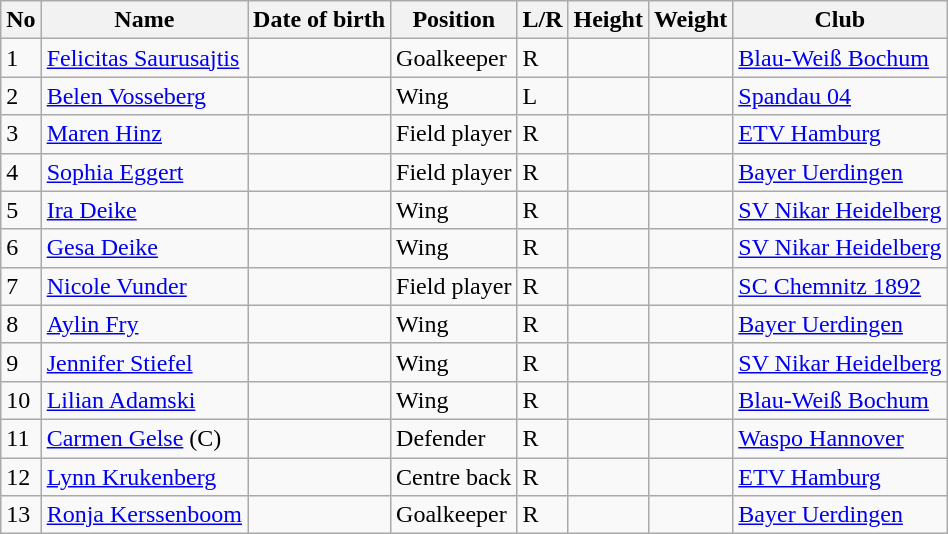<table class="wikitable sortable" text-align:center;">
<tr>
<th>No</th>
<th>Name</th>
<th>Date of birth</th>
<th>Position</th>
<th>L/R</th>
<th>Height</th>
<th>Weight</th>
<th>Club</th>
</tr>
<tr>
<td>1</td>
<td align=left><a href='#'>Felicitas Saurusajtis</a></td>
<td align=left></td>
<td>Goalkeeper</td>
<td>R</td>
<td></td>
<td></td>
<td align=left> <a href='#'>Blau-Weiß Bochum</a></td>
</tr>
<tr>
<td>2</td>
<td align=left><a href='#'>Belen Vosseberg</a></td>
<td align=left></td>
<td>Wing</td>
<td>L</td>
<td></td>
<td></td>
<td align=left> <a href='#'>Spandau 04</a></td>
</tr>
<tr>
<td>3</td>
<td align=left><a href='#'>Maren Hinz</a></td>
<td align=left></td>
<td>Field player</td>
<td>R</td>
<td></td>
<td></td>
<td align=left> <a href='#'>ETV Hamburg</a></td>
</tr>
<tr>
<td>4</td>
<td align=left><a href='#'>Sophia Eggert</a></td>
<td align=left></td>
<td>Field player</td>
<td>R</td>
<td></td>
<td></td>
<td align=left> <a href='#'>Bayer Uerdingen</a></td>
</tr>
<tr>
<td>5</td>
<td align=left><a href='#'>Ira Deike</a></td>
<td align=left></td>
<td>Wing</td>
<td>R</td>
<td></td>
<td></td>
<td align=left> <a href='#'>SV Nikar Heidelberg</a></td>
</tr>
<tr>
<td>6</td>
<td align=left><a href='#'>Gesa Deike</a></td>
<td align=left></td>
<td>Wing</td>
<td>R</td>
<td></td>
<td></td>
<td align=left> <a href='#'>SV Nikar Heidelberg</a></td>
</tr>
<tr>
<td>7</td>
<td align=left><a href='#'>Nicole Vunder</a></td>
<td align=left></td>
<td>Field player</td>
<td>R</td>
<td></td>
<td></td>
<td align=left> <a href='#'>SC Chemnitz 1892</a></td>
</tr>
<tr>
<td>8</td>
<td align=left><a href='#'>Aylin Fry</a></td>
<td align=left></td>
<td>Wing</td>
<td>R</td>
<td></td>
<td></td>
<td align=left> <a href='#'>Bayer Uerdingen</a></td>
</tr>
<tr>
<td>9</td>
<td align=left><a href='#'>Jennifer Stiefel</a></td>
<td align=left></td>
<td>Wing</td>
<td>R</td>
<td></td>
<td></td>
<td align=left> <a href='#'>SV Nikar Heidelberg</a></td>
</tr>
<tr>
<td>10</td>
<td align=left><a href='#'>Lilian Adamski</a></td>
<td align=left></td>
<td>Wing</td>
<td>R</td>
<td></td>
<td></td>
<td align=left> <a href='#'>Blau-Weiß Bochum</a></td>
</tr>
<tr>
<td>11</td>
<td align=left><a href='#'>Carmen Gelse</a> (C)</td>
<td align=left></td>
<td>Defender</td>
<td>R</td>
<td></td>
<td></td>
<td align=left> <a href='#'>Waspo Hannover</a></td>
</tr>
<tr>
<td>12</td>
<td align=left><a href='#'>Lynn Krukenberg</a></td>
<td align=left></td>
<td>Centre back</td>
<td>R</td>
<td></td>
<td></td>
<td align=left> <a href='#'>ETV Hamburg</a></td>
</tr>
<tr>
<td>13</td>
<td align=left><a href='#'>Ronja Kerssenboom</a></td>
<td align=left></td>
<td>Goalkeeper</td>
<td>R</td>
<td></td>
<td></td>
<td align=left> <a href='#'>Bayer Uerdingen</a></td>
</tr>
</table>
